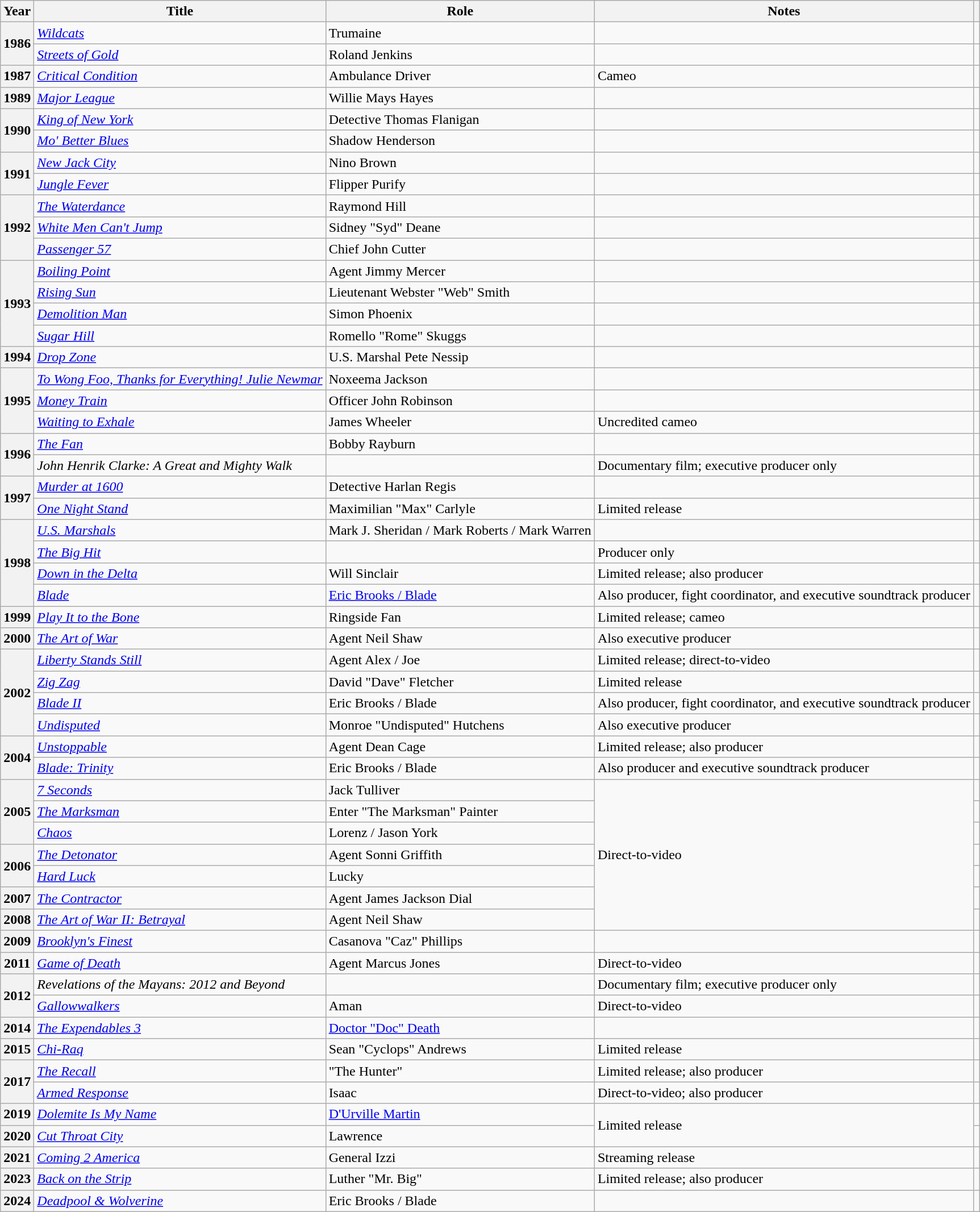<table class="wikitable plainrowheaders sortable" style="margin-right: 0;">
<tr>
<th scope="col">Year</th>
<th scope="col">Title</th>
<th scope="col">Role</th>
<th scope="col" class="unsortable">Notes</th>
<th scope="col" class="unsortable"></th>
</tr>
<tr>
<th rowspan="2" scope="row">1986</th>
<td><em><a href='#'>Wildcats</a></em></td>
<td>Trumaine</td>
<td></td>
<td style="text-align: center;"></td>
</tr>
<tr>
<td><em><a href='#'>Streets of Gold</a></em></td>
<td>Roland Jenkins</td>
<td></td>
<td style="text-align: center;"></td>
</tr>
<tr>
<th scope=row>1987</th>
<td><em><a href='#'>Critical Condition</a></em></td>
<td>Ambulance Driver</td>
<td>Cameo</td>
<td style="text-align: center;"></td>
</tr>
<tr>
<th scope=row>1989</th>
<td><em><a href='#'>Major League</a></em></td>
<td>Willie Mays Hayes</td>
<td></td>
<td style="text-align: center;"></td>
</tr>
<tr>
<th rowspan="2" scope="row">1990</th>
<td><em><a href='#'>King of New York</a></em></td>
<td>Detective Thomas Flanigan</td>
<td></td>
<td style="text-align: center;"></td>
</tr>
<tr>
<td><em><a href='#'>Mo' Better Blues</a></em></td>
<td>Shadow Henderson</td>
<td></td>
<td style="text-align: center;"></td>
</tr>
<tr>
<th rowspan="2" scope="row">1991</th>
<td><em><a href='#'>New Jack City</a></em></td>
<td>Nino Brown</td>
<td></td>
<td style="text-align: center;"></td>
</tr>
<tr>
<td><em><a href='#'>Jungle Fever</a></em></td>
<td>Flipper Purify</td>
<td></td>
<td style="text-align: center;"></td>
</tr>
<tr>
<th rowspan="3" scope="row">1992</th>
<td><em><a href='#'>The Waterdance</a></em></td>
<td>Raymond Hill</td>
<td></td>
<td style="text-align: center;"></td>
</tr>
<tr>
<td><em><a href='#'>White Men Can't Jump</a></em></td>
<td>Sidney "Syd" Deane</td>
<td></td>
<td style="text-align: center;"></td>
</tr>
<tr>
<td><em><a href='#'>Passenger 57</a></em></td>
<td>Chief John Cutter</td>
<td></td>
<td style="text-align: center;"></td>
</tr>
<tr>
<th rowspan="4" scope="row">1993</th>
<td><em><a href='#'>Boiling Point</a></em></td>
<td>Agent Jimmy Mercer</td>
<td></td>
<td style="text-align: center;"></td>
</tr>
<tr>
<td><em><a href='#'>Rising Sun</a></em></td>
<td>Lieutenant Webster "Web" Smith</td>
<td></td>
<td style="text-align: center;"></td>
</tr>
<tr>
<td><em><a href='#'>Demolition Man</a></em></td>
<td>Simon Phoenix</td>
<td></td>
<td style="text-align: center;"></td>
</tr>
<tr>
<td><em><a href='#'>Sugar Hill</a></em></td>
<td>Romello "Rome" Skuggs</td>
<td></td>
<td style="text-align: center;"></td>
</tr>
<tr>
<th scope=row>1994</th>
<td><em><a href='#'>Drop Zone</a></em></td>
<td>U.S. Marshal Pete Nessip</td>
<td></td>
<td style="text-align: center;"></td>
</tr>
<tr>
<th rowspan="3" scope="row">1995</th>
<td><em><a href='#'>To Wong Foo, Thanks for Everything! Julie Newmar</a></em></td>
<td>Noxeema Jackson</td>
<td></td>
<td style="text-align: center;"></td>
</tr>
<tr>
<td><em><a href='#'>Money Train</a></em></td>
<td>Officer John Robinson</td>
<td></td>
<td style="text-align: center;"></td>
</tr>
<tr>
<td><em><a href='#'>Waiting to Exhale</a></em></td>
<td>James Wheeler</td>
<td>Uncredited cameo</td>
<td style="text-align: center;"></td>
</tr>
<tr>
<th rowspan="2" scope="row">1996</th>
<td><em><a href='#'>The Fan</a></em></td>
<td>Bobby Rayburn</td>
<td></td>
<td style="text-align: center;"></td>
</tr>
<tr>
<td><em>John Henrik Clarke: A Great and Mighty Walk</em></td>
<td></td>
<td>Documentary film; executive producer only</td>
<td style="text-align: center;"></td>
</tr>
<tr>
<th rowspan="2" scope="row">1997</th>
<td><em><a href='#'>Murder at 1600</a></em></td>
<td>Detective Harlan Regis</td>
<td></td>
<td style="text-align: center;"></td>
</tr>
<tr>
<td><em><a href='#'>One Night Stand</a></em></td>
<td>Maximilian "Max" Carlyle</td>
<td>Limited release</td>
<td style="text-align: center;"></td>
</tr>
<tr>
<th rowspan="4" scope="row">1998</th>
<td><em><a href='#'>U.S. Marshals</a></em></td>
<td>Mark J. Sheridan / Mark Roberts / Mark Warren</td>
<td></td>
<td style="text-align: center;"></td>
</tr>
<tr>
<td><em><a href='#'>The Big Hit</a></em></td>
<td></td>
<td>Producer only</td>
<td style="text-align: center;"></td>
</tr>
<tr>
<td><em><a href='#'>Down in the Delta</a></em></td>
<td>Will Sinclair</td>
<td>Limited release; also producer</td>
<td style="text-align: center;"></td>
</tr>
<tr>
<td><em><a href='#'>Blade</a></em></td>
<td><a href='#'>Eric Brooks / Blade</a></td>
<td>Also producer, fight coordinator, and executive soundtrack producer</td>
<td style="text-align: center;"></td>
</tr>
<tr>
<th scope=row>1999</th>
<td><em><a href='#'>Play It to the Bone</a></em></td>
<td>Ringside Fan</td>
<td>Limited release; cameo</td>
<td style="text-align: center;"></td>
</tr>
<tr>
<th scope=row>2000</th>
<td><em><a href='#'>The Art of War</a></em></td>
<td>Agent Neil Shaw</td>
<td>Also executive producer</td>
<td style="text-align: center;"></td>
</tr>
<tr>
<th rowspan="4" scope="row">2002</th>
<td><em><a href='#'>Liberty Stands Still</a></em></td>
<td>Agent Alex / Joe</td>
<td>Limited release; direct-to-video</td>
<td style="text-align: center;"></td>
</tr>
<tr>
<td><em><a href='#'>Zig Zag</a></em></td>
<td>David "Dave" Fletcher</td>
<td>Limited release</td>
<td style="text-align: center;"></td>
</tr>
<tr>
<td><em><a href='#'>Blade II</a></em></td>
<td>Eric Brooks / Blade</td>
<td>Also producer, fight coordinator, and executive soundtrack producer</td>
<td style="text-align: center;"></td>
</tr>
<tr>
<td><em><a href='#'>Undisputed</a></em></td>
<td>Monroe "Undisputed" Hutchens</td>
<td>Also executive producer</td>
<td style="text-align: center;"></td>
</tr>
<tr>
<th rowspan="2" scope="row">2004</th>
<td><em><a href='#'>Unstoppable</a></em></td>
<td>Agent Dean Cage</td>
<td>Limited release; also producer</td>
<td style="text-align: center;"></td>
</tr>
<tr>
<td><em><a href='#'>Blade: Trinity</a></em></td>
<td>Eric Brooks / Blade</td>
<td>Also producer and executive soundtrack producer</td>
<td style="text-align: center;"></td>
</tr>
<tr>
<th rowspan="3" scope="row">2005</th>
<td><em><a href='#'>7 Seconds</a></em></td>
<td>Jack Tulliver</td>
<td rowspan="7">Direct-to-video</td>
<td style="text-align: center;"></td>
</tr>
<tr>
<td><em><a href='#'>The Marksman</a></em></td>
<td>Enter "The Marksman" Painter</td>
<td style="text-align: center;"></td>
</tr>
<tr>
<td><em><a href='#'>Chaos</a></em></td>
<td>Lorenz / Jason York</td>
<td style="text-align: center;"></td>
</tr>
<tr>
<th rowspan="2" scope="row">2006</th>
<td><em><a href='#'>The Detonator</a></em></td>
<td>Agent Sonni Griffith</td>
<td style="text-align: center;"></td>
</tr>
<tr>
<td><em><a href='#'>Hard Luck</a></em></td>
<td>Lucky</td>
<td style="text-align: center;"></td>
</tr>
<tr>
<th scope=row>2007</th>
<td><em><a href='#'>The Contractor</a></em></td>
<td>Agent James Jackson Dial</td>
<td style="text-align: center;"></td>
</tr>
<tr>
<th scope=row>2008</th>
<td><em><a href='#'>The Art of War II: Betrayal</a></em></td>
<td>Agent Neil Shaw</td>
<td style="text-align: center;"></td>
</tr>
<tr>
<th scope=row>2009</th>
<td><em><a href='#'>Brooklyn's Finest</a></em></td>
<td>Casanova "Caz" Phillips</td>
<td></td>
<td style="text-align: center;"></td>
</tr>
<tr>
<th scope=row>2011</th>
<td><em><a href='#'>Game of Death</a></em></td>
<td>Agent Marcus Jones</td>
<td>Direct-to-video</td>
<td style="text-align: center;"></td>
</tr>
<tr>
<th rowspan="2" scope="row">2012</th>
<td><em>Revelations of the Mayans: 2012 and Beyond</em></td>
<td></td>
<td>Documentary film; executive producer only</td>
<td style="text-align: center;"></td>
</tr>
<tr>
<td><em><a href='#'>Gallowwalkers</a></em></td>
<td>Aman</td>
<td>Direct-to-video</td>
<td style="text-align: center;"></td>
</tr>
<tr>
<th scope="row">2014</th>
<td><em><a href='#'>The Expendables 3</a></em></td>
<td><a href='#'>Doctor "Doc" Death</a></td>
<td></td>
<td style="text-align: center;"></td>
</tr>
<tr>
<th scope=row>2015</th>
<td><em><a href='#'>Chi-Raq</a></em></td>
<td>Sean "Cyclops" Andrews</td>
<td>Limited release</td>
<td style="text-align: center;"></td>
</tr>
<tr>
<th rowspan="2" scope="row">2017</th>
<td><em><a href='#'>The Recall</a></em></td>
<td>"The Hunter"</td>
<td>Limited release; also producer</td>
<td style="text-align: center;"></td>
</tr>
<tr>
<td><em><a href='#'>Armed Response</a></em></td>
<td>Isaac</td>
<td>Direct-to-video; also producer</td>
<td style="text-align: center;"></td>
</tr>
<tr>
<th scope=row>2019</th>
<td><em><a href='#'>Dolemite Is My Name</a></em></td>
<td><a href='#'>D'Urville Martin</a></td>
<td rowspan="2">Limited release</td>
<td style="text-align: center;"></td>
</tr>
<tr>
<th scope=row>2020</th>
<td><em><a href='#'>Cut Throat City</a></em></td>
<td>Lawrence</td>
<td style="text-align: center;"></td>
</tr>
<tr>
<th scope=row>2021</th>
<td><em><a href='#'>Coming 2 America</a></em></td>
<td>General Izzi</td>
<td>Streaming release</td>
<td style="text-align: center;"></td>
</tr>
<tr>
<th scope=row>2023</th>
<td><em><a href='#'>Back on the Strip</a></em></td>
<td>Luther "Mr. Big"</td>
<td>Limited release; also producer</td>
<td style="text-align: center;"></td>
</tr>
<tr>
<th scope=row>2024</th>
<td><em><a href='#'>Deadpool & Wolverine</a></em></td>
<td>Eric Brooks / Blade</td>
<td></td>
<td style="text-align: center;"></td>
</tr>
</table>
